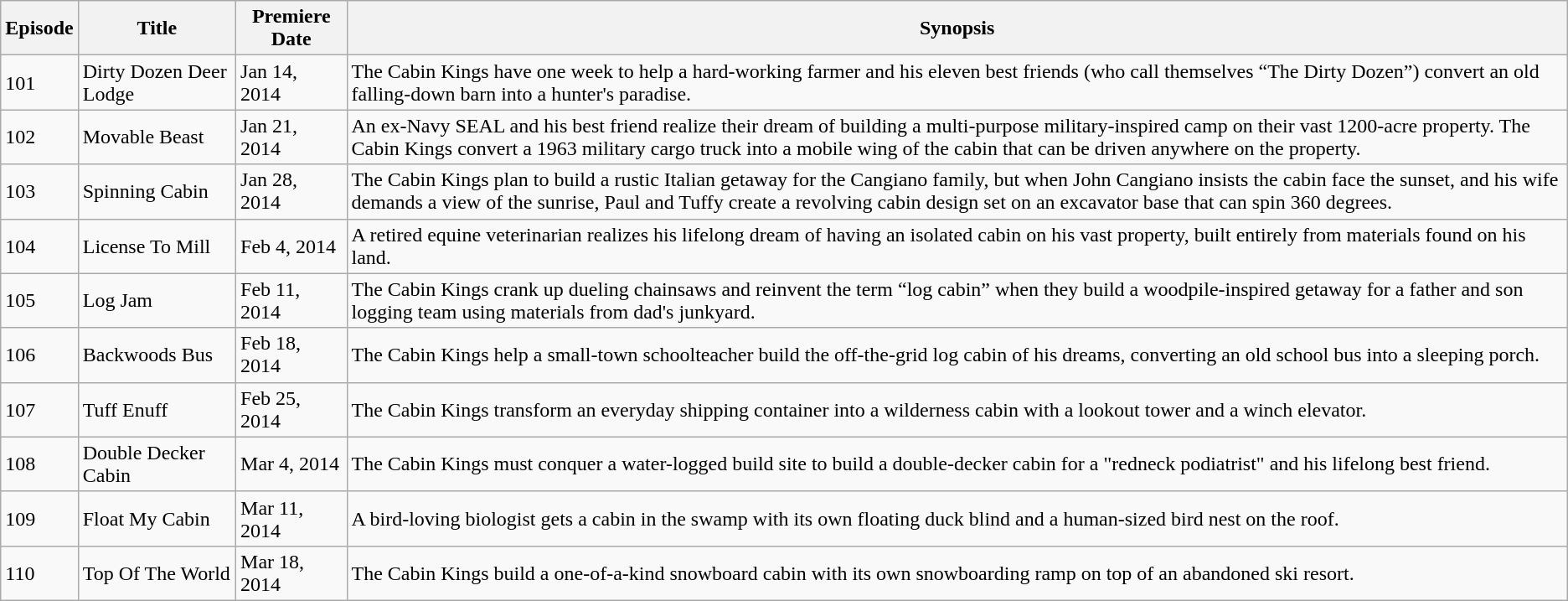<table class="wikitable">
<tr>
<th>Episode</th>
<th>Title</th>
<th>Premiere Date</th>
<th>Synopsis</th>
</tr>
<tr>
<td>101</td>
<td>Dirty Dozen Deer Lodge</td>
<td>Jan 14, 2014</td>
<td>The Cabin Kings have one week to help a hard-working farmer and his eleven best friends (who call themselves “The Dirty Dozen”) convert an old falling-down barn into a hunter's paradise.</td>
</tr>
<tr>
<td>102</td>
<td>Movable Beast</td>
<td>Jan 21, 2014</td>
<td>An ex-Navy SEAL and his best friend realize their dream of building a multi-purpose military-inspired camp on their vast 1200-acre property.  The Cabin Kings convert a 1963 military cargo truck into a mobile wing of the cabin that can be driven anywhere on the property.</td>
</tr>
<tr>
<td>103</td>
<td>Spinning Cabin</td>
<td>Jan 28, 2014</td>
<td>The Cabin Kings plan to build a rustic Italian getaway for the Cangiano family, but when John Cangiano insists the cabin face the sunset, and his wife demands a view of the sunrise, Paul and Tuffy create a revolving cabin design set on an excavator base that can spin 360 degrees.</td>
</tr>
<tr>
<td>104</td>
<td>License To Mill</td>
<td>Feb 4, 2014</td>
<td>A retired equine veterinarian realizes his lifelong dream of having an isolated cabin on his vast property, built entirely from materials found on his land.</td>
</tr>
<tr>
<td>105</td>
<td>Log Jam</td>
<td>Feb 11, 2014</td>
<td>The Cabin Kings crank up dueling chainsaws and reinvent the term “log cabin” when they build a woodpile-inspired getaway for a father and son logging team using materials from dad's junkyard.</td>
</tr>
<tr>
<td>106</td>
<td>Backwoods Bus</td>
<td>Feb 18, 2014</td>
<td>The Cabin Kings help a small-town schoolteacher build the off-the-grid log cabin of his dreams, converting an old school bus into a sleeping porch.</td>
</tr>
<tr>
<td>107</td>
<td>Tuff Enuff</td>
<td>Feb 25, 2014</td>
<td>The Cabin Kings transform an everyday shipping container into a wilderness cabin with a lookout tower and a winch elevator.</td>
</tr>
<tr>
<td>108</td>
<td>Double Decker Cabin</td>
<td>Mar 4, 2014</td>
<td>The Cabin Kings must conquer a water-logged build site to build a double-decker cabin for a "redneck podiatrist" and his lifelong best friend.</td>
</tr>
<tr>
<td>109</td>
<td>Float My Cabin</td>
<td>Mar 11, 2014</td>
<td>A bird-loving biologist gets a cabin in the swamp with its own floating duck blind and a human-sized bird nest on the roof.</td>
</tr>
<tr>
<td>110</td>
<td>Top Of The World</td>
<td>Mar 18, 2014</td>
<td>The Cabin Kings build a one-of-a-kind snowboard cabin with its own snowboarding ramp on top of an abandoned ski resort.</td>
</tr>
</table>
